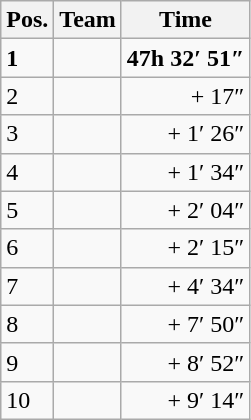<table class="wikitable">
<tr>
<th>Pos.</th>
<th>Team</th>
<th>Time</th>
</tr>
<tr>
<td><strong>1</strong></td>
<td><strong></strong></td>
<td align=right><strong>47h 32′ 51″</strong></td>
</tr>
<tr>
<td>2</td>
<td></td>
<td align=right>+ 17″</td>
</tr>
<tr>
<td>3</td>
<td></td>
<td align=right>+ 1′ 26″</td>
</tr>
<tr>
<td>4</td>
<td></td>
<td align=right>+ 1′ 34″</td>
</tr>
<tr>
<td>5</td>
<td></td>
<td align=right>+ 2′ 04″</td>
</tr>
<tr>
<td>6</td>
<td></td>
<td align=right>+ 2′ 15″</td>
</tr>
<tr>
<td>7</td>
<td></td>
<td align=right>+ 4′ 34″</td>
</tr>
<tr>
<td>8</td>
<td></td>
<td align=right>+ 7′ 50″</td>
</tr>
<tr>
<td>9</td>
<td></td>
<td align=right>+ 8′ 52″</td>
</tr>
<tr>
<td>10</td>
<td></td>
<td align=right>+ 9′ 14″</td>
</tr>
</table>
